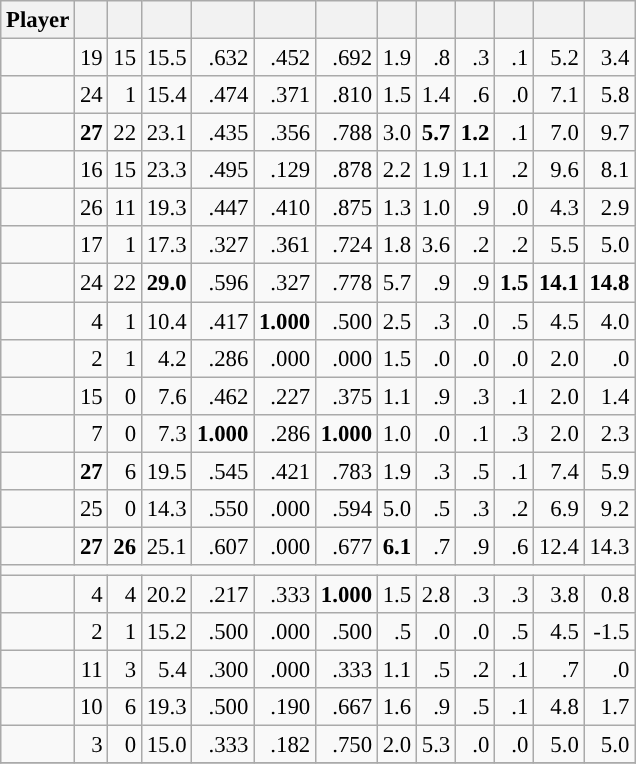<table class="wikitable sortable" style="font-size:95%; text-align:right;">
<tr>
<th>Player</th>
<th></th>
<th></th>
<th></th>
<th></th>
<th></th>
<th></th>
<th></th>
<th></th>
<th></th>
<th></th>
<th></th>
<th></th>
</tr>
<tr>
<td><strong></strong></td>
<td>19</td>
<td>15</td>
<td>15.5</td>
<td>.632</td>
<td>.452</td>
<td>.692</td>
<td>1.9</td>
<td>.8</td>
<td>.3</td>
<td>.1</td>
<td>5.2</td>
<td>3.4</td>
</tr>
<tr>
<td><strong></strong></td>
<td>24</td>
<td>1</td>
<td>15.4</td>
<td>.474</td>
<td>.371</td>
<td>.810</td>
<td>1.5</td>
<td>1.4</td>
<td>.6</td>
<td>.0</td>
<td>7.1</td>
<td>5.8</td>
</tr>
<tr>
<td><strong></strong></td>
<td><strong>27</strong></td>
<td>22</td>
<td>23.1</td>
<td>.435</td>
<td>.356</td>
<td>.788</td>
<td>3.0</td>
<td><strong>5.7</strong></td>
<td><strong>1.2</strong></td>
<td>.1</td>
<td>7.0</td>
<td>9.7</td>
</tr>
<tr>
<td><strong></strong></td>
<td>16</td>
<td>15</td>
<td>23.3</td>
<td>.495</td>
<td>.129</td>
<td>.878</td>
<td>2.2</td>
<td>1.9</td>
<td>1.1</td>
<td>.2</td>
<td>9.6</td>
<td>8.1</td>
</tr>
<tr>
<td><strong></strong></td>
<td>26</td>
<td>11</td>
<td>19.3</td>
<td>.447</td>
<td>.410</td>
<td>.875</td>
<td>1.3</td>
<td>1.0</td>
<td>.9</td>
<td>.0</td>
<td>4.3</td>
<td>2.9</td>
</tr>
<tr>
<td><strong></strong></td>
<td>17</td>
<td>1</td>
<td>17.3</td>
<td>.327</td>
<td>.361</td>
<td>.724</td>
<td>1.8</td>
<td>3.6</td>
<td>.2</td>
<td>.2</td>
<td>5.5</td>
<td>5.0</td>
</tr>
<tr>
<td><strong></strong></td>
<td>24</td>
<td>22</td>
<td><strong>29.0</strong></td>
<td>.596</td>
<td>.327</td>
<td>.778</td>
<td>5.7</td>
<td>.9</td>
<td>.9</td>
<td><strong>1.5</strong></td>
<td><strong>14.1</strong></td>
<td><strong>14.8</strong></td>
</tr>
<tr>
<td><strong></strong></td>
<td>4</td>
<td>1</td>
<td>10.4</td>
<td>.417</td>
<td><strong>1.000</strong></td>
<td>.500</td>
<td>2.5</td>
<td>.3</td>
<td>.0</td>
<td>.5</td>
<td>4.5</td>
<td>4.0</td>
</tr>
<tr>
<td><strong></strong></td>
<td>2</td>
<td>1</td>
<td>4.2</td>
<td>.286</td>
<td>.000</td>
<td>.000</td>
<td>1.5</td>
<td>.0</td>
<td>.0</td>
<td>.0</td>
<td>2.0</td>
<td>.0</td>
</tr>
<tr>
<td><strong></strong></td>
<td>15</td>
<td>0</td>
<td>7.6</td>
<td>.462</td>
<td>.227</td>
<td>.375</td>
<td>1.1</td>
<td>.9</td>
<td>.3</td>
<td>.1</td>
<td>2.0</td>
<td>1.4</td>
</tr>
<tr>
<td><strong></strong></td>
<td>7</td>
<td>0</td>
<td>7.3</td>
<td><strong>1.000</strong></td>
<td>.286</td>
<td><strong>1.000</strong></td>
<td>1.0</td>
<td>.0</td>
<td>.1</td>
<td>.3</td>
<td>2.0</td>
<td>2.3</td>
</tr>
<tr>
<td><strong></strong></td>
<td><strong>27</strong></td>
<td>6</td>
<td>19.5</td>
<td>.545</td>
<td>.421</td>
<td>.783</td>
<td>1.9</td>
<td>.3</td>
<td>.5</td>
<td>.1</td>
<td>7.4</td>
<td>5.9</td>
</tr>
<tr>
<td><strong></strong></td>
<td>25</td>
<td>0</td>
<td>14.3</td>
<td>.550</td>
<td>.000</td>
<td>.594</td>
<td>5.0</td>
<td>.5</td>
<td>.3</td>
<td>.2</td>
<td>6.9</td>
<td>9.2</td>
</tr>
<tr>
<td><strong></strong></td>
<td><strong>27</strong></td>
<td><strong>26</strong></td>
<td>25.1</td>
<td>.607</td>
<td>.000</td>
<td>.677</td>
<td><strong>6.1</strong></td>
<td>.7</td>
<td>.9</td>
<td>.6</td>
<td>12.4</td>
<td>14.3</td>
</tr>
<tr>
<td colspan=13></td>
</tr>
<tr>
<td><em></em></td>
<td>4</td>
<td>4</td>
<td>20.2</td>
<td>.217</td>
<td>.333</td>
<td><strong>1.000</strong></td>
<td>1.5</td>
<td>2.8</td>
<td>.3</td>
<td>.3</td>
<td>3.8</td>
<td>0.8</td>
</tr>
<tr>
<td><em></em></td>
<td>2</td>
<td>1</td>
<td>15.2</td>
<td>.500</td>
<td>.000</td>
<td>.500</td>
<td>.5</td>
<td>.0</td>
<td>.0</td>
<td>.5</td>
<td>4.5</td>
<td>-1.5</td>
</tr>
<tr>
<td><em></em></td>
<td>11</td>
<td>3</td>
<td>5.4</td>
<td>.300</td>
<td>.000</td>
<td>.333</td>
<td>1.1</td>
<td>.5</td>
<td>.2</td>
<td>.1</td>
<td>.7</td>
<td>.0</td>
</tr>
<tr>
<td><em></em></td>
<td>10</td>
<td>6</td>
<td>19.3</td>
<td>.500</td>
<td>.190</td>
<td>.667</td>
<td>1.6</td>
<td>.9</td>
<td>.5</td>
<td>.1</td>
<td>4.8</td>
<td>1.7</td>
</tr>
<tr>
<td><em></em></td>
<td>3</td>
<td>0</td>
<td>15.0</td>
<td>.333</td>
<td>.182</td>
<td>.750</td>
<td>2.0</td>
<td>5.3</td>
<td>.0</td>
<td>.0</td>
<td>5.0</td>
<td>5.0</td>
</tr>
<tr>
</tr>
</table>
